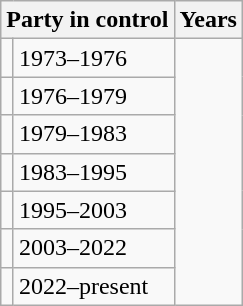<table class="wikitable">
<tr>
<th colspan=2>Party in control</th>
<th>Years</th>
</tr>
<tr>
<td></td>
<td>1973–1976</td>
</tr>
<tr>
<td></td>
<td>1976–1979</td>
</tr>
<tr>
<td></td>
<td>1979–1983</td>
</tr>
<tr>
<td></td>
<td>1983–1995</td>
</tr>
<tr>
<td></td>
<td>1995–2003</td>
</tr>
<tr>
<td></td>
<td>2003–2022</td>
</tr>
<tr>
<td></td>
<td>2022–present</td>
</tr>
</table>
